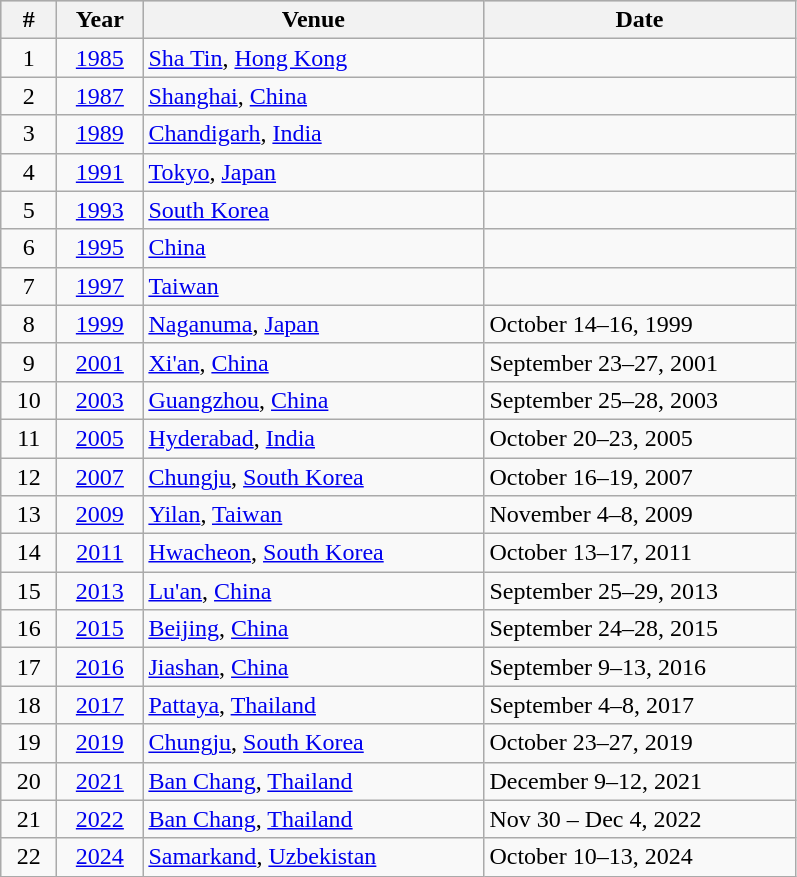<table class="wikitable" style="text-align:center;">
<tr style="background:#cccccc;">
<th width=30>#</th>
<th width=50>Year</th>
<th width=220>Venue</th>
<th width=200>Date</th>
</tr>
<tr>
<td>1</td>
<td><a href='#'>1985</a></td>
<td align=left> <a href='#'>Sha Tin</a>, <a href='#'>Hong Kong</a></td>
<td align=left></td>
</tr>
<tr>
<td>2</td>
<td><a href='#'>1987</a></td>
<td align=left> <a href='#'>Shanghai</a>, <a href='#'>China</a></td>
<td align=left></td>
</tr>
<tr>
<td>3</td>
<td><a href='#'>1989</a></td>
<td align=left> <a href='#'>Chandigarh</a>, <a href='#'>India</a></td>
<td align=left></td>
</tr>
<tr>
<td>4</td>
<td><a href='#'>1991</a></td>
<td align=left> <a href='#'>Tokyo</a>, <a href='#'>Japan</a></td>
<td align=left></td>
</tr>
<tr>
<td>5</td>
<td><a href='#'>1993</a></td>
<td align=left> <a href='#'>South Korea</a></td>
<td align=left></td>
</tr>
<tr>
<td>6</td>
<td><a href='#'>1995</a></td>
<td align=left> <a href='#'>China</a></td>
<td align=left></td>
</tr>
<tr>
<td>7</td>
<td><a href='#'>1997</a></td>
<td align=left> <a href='#'>Taiwan</a></td>
<td align=left></td>
</tr>
<tr>
<td>8</td>
<td><a href='#'>1999</a></td>
<td align=left> <a href='#'>Naganuma</a>, <a href='#'>Japan</a></td>
<td align=left>October 14–16, 1999</td>
</tr>
<tr>
<td>9</td>
<td><a href='#'>2001</a></td>
<td align=left> <a href='#'>Xi'an</a>, <a href='#'>China</a></td>
<td align=left>September 23–27, 2001</td>
</tr>
<tr>
<td>10</td>
<td><a href='#'>2003</a></td>
<td align=left> <a href='#'>Guangzhou</a>, <a href='#'>China</a></td>
<td align=left>September 25–28, 2003</td>
</tr>
<tr>
<td>11</td>
<td><a href='#'>2005</a></td>
<td align=left> <a href='#'>Hyderabad</a>, <a href='#'>India</a></td>
<td align=left>October 20–23, 2005</td>
</tr>
<tr>
<td>12</td>
<td><a href='#'>2007</a></td>
<td align=left> <a href='#'>Chungju</a>, <a href='#'>South Korea</a></td>
<td align=left>October 16–19, 2007</td>
</tr>
<tr>
<td>13</td>
<td><a href='#'>2009</a></td>
<td align=left> <a href='#'>Yilan</a>, <a href='#'>Taiwan</a></td>
<td align=left>November 4–8, 2009</td>
</tr>
<tr>
<td>14</td>
<td><a href='#'>2011</a></td>
<td align=left> <a href='#'>Hwacheon</a>, <a href='#'>South Korea</a></td>
<td align=left>October 13–17, 2011</td>
</tr>
<tr>
<td>15</td>
<td><a href='#'>2013</a></td>
<td align=left> <a href='#'>Lu'an</a>, <a href='#'>China</a></td>
<td align=left>September 25–29, 2013</td>
</tr>
<tr>
<td>16</td>
<td><a href='#'>2015</a></td>
<td align=left> <a href='#'>Beijing</a>, <a href='#'>China</a></td>
<td align=left>September 24–28, 2015</td>
</tr>
<tr>
<td>17</td>
<td><a href='#'>2016</a></td>
<td align=left> <a href='#'>Jiashan</a>, <a href='#'>China</a></td>
<td align=left>September 9–13, 2016</td>
</tr>
<tr>
<td>18</td>
<td><a href='#'>2017</a></td>
<td align=left> <a href='#'>Pattaya</a>, <a href='#'>Thailand</a></td>
<td align=left>September 4–8, 2017</td>
</tr>
<tr>
<td>19</td>
<td><a href='#'>2019</a></td>
<td align=left> <a href='#'>Chungju</a>, <a href='#'>South Korea</a></td>
<td align=left>October 23–27, 2019</td>
</tr>
<tr>
<td>20</td>
<td><a href='#'>2021</a></td>
<td align=left> <a href='#'>Ban Chang</a>, <a href='#'>Thailand</a></td>
<td align=left>December 9–12, 2021</td>
</tr>
<tr>
<td>21</td>
<td><a href='#'>2022</a></td>
<td align=left> <a href='#'>Ban Chang</a>, <a href='#'>Thailand</a></td>
<td align=left>Nov 30 – Dec 4, 2022</td>
</tr>
<tr>
<td>22</td>
<td><a href='#'>2024</a></td>
<td align=left> <a href='#'>Samarkand</a>, <a href='#'>Uzbekistan</a></td>
<td align=left>October 10–13, 2024</td>
</tr>
</table>
